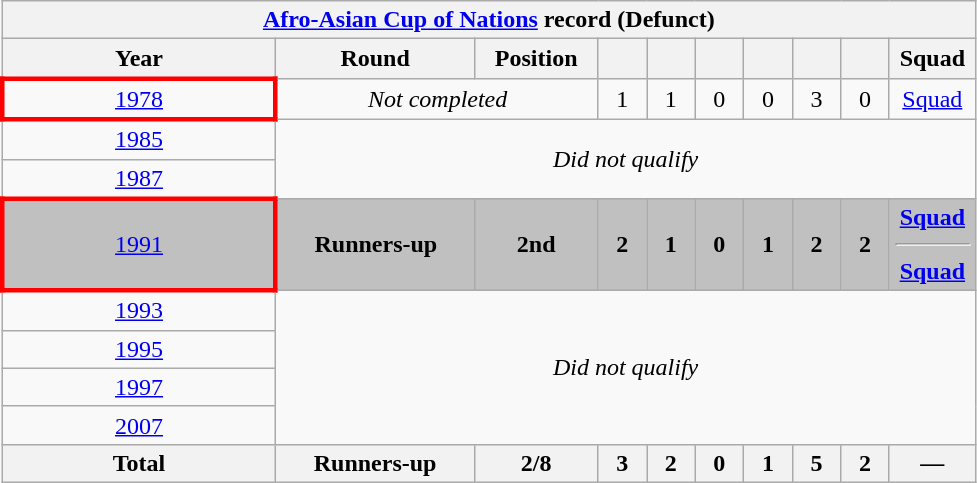<table class="wikitable" style="text-align: center;">
<tr>
<th colspan=10><a href='#'>Afro-Asian Cup of Nations</a> record (Defunct)</th>
</tr>
<tr>
<th width="175">Year</th>
<th width="125">Round</th>
<th width="75">Position</th>
<th width="25"></th>
<th width="25"></th>
<th width="25"></th>
<th width="25"></th>
<th width="25"></th>
<th width="25"></th>
<th width="50">Squad</th>
</tr>
<tr>
<td style="border: 3px solid red"> <a href='#'>1978</a></td>
<td colspan=2><em>Not completed</em></td>
<td>1</td>
<td>1</td>
<td>0</td>
<td>0</td>
<td>3</td>
<td>0</td>
<td><a href='#'>Squad</a></td>
</tr>
<tr>
<td> <a href='#'>1985</a></td>
<td rowspan=2 colspan=9><em>Did not qualify</em></td>
</tr>
<tr>
<td> <a href='#'>1987</a></td>
</tr>
<tr bgcolor=silver>
<td style="border: 3px solid red"> <a href='#'>1991</a></td>
<td><strong>Runners-up</strong></td>
<td><strong>2nd</strong></td>
<td><strong>2</strong></td>
<td><strong>1</strong></td>
<td><strong>0</strong></td>
<td><strong>1</strong></td>
<td><strong>2</strong></td>
<td><strong>2</strong></td>
<td><strong><a href='#'>Squad</a><hr><a href='#'>Squad</a></strong></td>
</tr>
<tr>
<td> <a href='#'>1993</a></td>
<td rowspan=4 colspan=9><em>Did not qualify</em></td>
</tr>
<tr>
<td> <a href='#'>1995</a></td>
</tr>
<tr>
<td> <a href='#'>1997</a></td>
</tr>
<tr>
<td> <a href='#'>2007</a></td>
</tr>
<tr>
<th>Total</th>
<th>Runners-up</th>
<th>2/8</th>
<th>3</th>
<th>2</th>
<th>0</th>
<th>1</th>
<th>5</th>
<th>2</th>
<th>—</th>
</tr>
</table>
